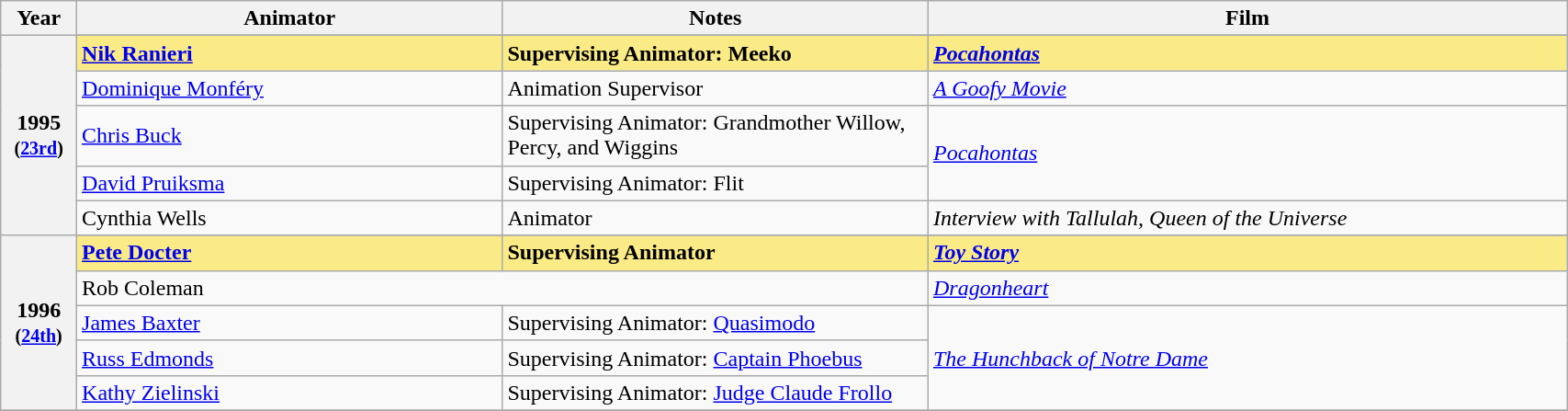<table class="wikitable" style="width:90%;">
<tr>
<th style="width:3%;">Year</th>
<th style="width:20%;">Animator</th>
<th style="width:20%;">Notes</th>
<th style="width:30%;">Film</th>
</tr>
<tr>
<th rowspan="6" style="text-align:center;">1995 <br><small>(<a href='#'>23rd</a>)</small><br></th>
</tr>
<tr>
<td style="background:#FAEB86;"><strong><a href='#'>Nik Ranieri</a></strong></td>
<td style="background:#FAEB86;"><strong>Supervising Animator: Meeko</strong></td>
<td style="background:#FAEB86;"><strong><em><a href='#'>Pocahontas</a></em></strong></td>
</tr>
<tr>
<td><a href='#'>Dominique Monféry</a></td>
<td>Animation Supervisor</td>
<td><em><a href='#'>A Goofy Movie</a></em></td>
</tr>
<tr>
<td><a href='#'>Chris Buck</a></td>
<td>Supervising Animator: Grandmother Willow, Percy, and Wiggins</td>
<td rowspan="2"><em><a href='#'>Pocahontas</a></em></td>
</tr>
<tr>
<td><a href='#'>David Pruiksma</a></td>
<td>Supervising Animator: Flit</td>
</tr>
<tr>
<td>Cynthia Wells</td>
<td>Animator</td>
<td><em>Interview with Tallulah, Queen of the Universe</em></td>
</tr>
<tr>
<th rowspan="6" style="text-align:center;">1996 <br><small>(<a href='#'>24th</a>)</small><br></th>
</tr>
<tr>
<td style="background:#FAEB86;"><strong><a href='#'>Pete Docter</a></strong></td>
<td style="background:#FAEB86;"><strong>Supervising Animator</strong></td>
<td style="background:#FAEB86;"><strong><em><a href='#'>Toy Story</a></em></strong></td>
</tr>
<tr>
<td colspan="2">Rob Coleman</td>
<td><em><a href='#'>Dragonheart</a></em></td>
</tr>
<tr>
<td><a href='#'>James Baxter</a></td>
<td>Supervising Animator: <a href='#'>Quasimodo</a></td>
<td rowspan="3"><em><a href='#'>The Hunchback of Notre Dame</a></em></td>
</tr>
<tr>
<td><a href='#'>Russ Edmonds</a></td>
<td>Supervising Animator: <a href='#'>Captain Phoebus</a></td>
</tr>
<tr>
<td><a href='#'>Kathy Zielinski</a></td>
<td>Supervising Animator: <a href='#'>Judge Claude Frollo</a></td>
</tr>
<tr>
</tr>
</table>
